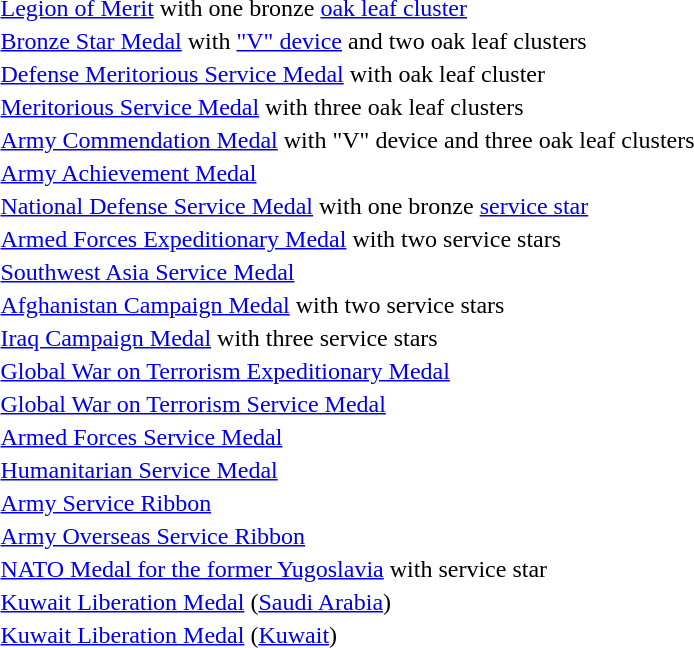<table>
<tr>
<td> <a href='#'>Legion of Merit</a> with one bronze <a href='#'>oak leaf cluster</a></td>
</tr>
<tr>
<td><span></span><span></span><span></span> <a href='#'>Bronze Star Medal</a> with <a href='#'>"V" device</a> and two oak leaf clusters</td>
</tr>
<tr>
<td> <a href='#'>Defense Meritorious Service Medal</a> with oak leaf cluster</td>
</tr>
<tr>
<td><span></span><span></span><span></span> <a href='#'>Meritorious Service Medal</a> with three oak leaf clusters</td>
</tr>
<tr>
<td><span></span><span></span><span></span><span></span> <a href='#'>Army Commendation Medal</a> with "V" device and three oak leaf clusters</td>
</tr>
<tr>
<td> <a href='#'>Army Achievement Medal</a></td>
</tr>
<tr>
<td> <a href='#'>National Defense Service Medal</a> with one bronze <a href='#'>service star</a></td>
</tr>
<tr>
<td> <a href='#'>Armed Forces Expeditionary Medal</a> with two service stars</td>
</tr>
<tr>
<td> <a href='#'>Southwest Asia Service Medal</a></td>
</tr>
<tr>
<td><span></span><span></span> <a href='#'>Afghanistan Campaign Medal</a> with two service stars</td>
</tr>
<tr>
<td><span></span><span></span><span></span> <a href='#'>Iraq Campaign Medal</a> with three service stars</td>
</tr>
<tr>
<td> <a href='#'>Global War on Terrorism Expeditionary Medal</a></td>
</tr>
<tr>
<td> <a href='#'>Global War on Terrorism Service Medal</a></td>
</tr>
<tr>
<td> <a href='#'>Armed Forces Service Medal</a></td>
</tr>
<tr>
<td> <a href='#'>Humanitarian Service Medal</a></td>
</tr>
<tr>
<td> <a href='#'>Army Service Ribbon</a></td>
</tr>
<tr>
<td> <a href='#'>Army Overseas Service Ribbon</a></td>
</tr>
<tr>
<td> <a href='#'>NATO Medal for the former Yugoslavia</a> with service star</td>
</tr>
<tr>
<td> <a href='#'>Kuwait Liberation Medal</a> (<a href='#'>Saudi Arabia</a>)</td>
</tr>
<tr>
<td> <a href='#'>Kuwait Liberation Medal</a> (<a href='#'>Kuwait</a>)</td>
</tr>
</table>
